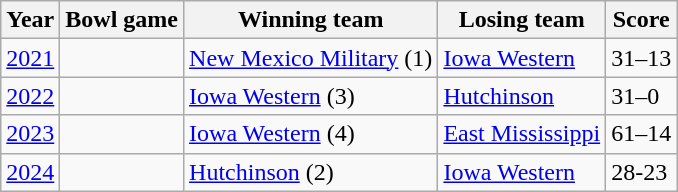<table class="wikitable sortable">
<tr>
<th>Year</th>
<th>Bowl game</th>
<th>Winning team</th>
<th>Losing team</th>
<th>Score</th>
</tr>
<tr>
<td><a href='#'>2021</a></td>
<td></td>
<td><a href='#'>New Mexico Military</a> (1)</td>
<td><a href='#'>Iowa Western</a></td>
<td>31–13</td>
</tr>
<tr>
<td><a href='#'>2022</a></td>
<td></td>
<td><a href='#'>Iowa Western</a> (3)</td>
<td><a href='#'>Hutchinson</a></td>
<td>31–0</td>
</tr>
<tr>
<td><a href='#'>2023</a></td>
<td></td>
<td><a href='#'>Iowa Western</a> (4)</td>
<td><a href='#'>East Mississippi</a></td>
<td>61–14</td>
</tr>
<tr>
<td><a href='#'>2024</a></td>
<td></td>
<td><a href='#'>Hutchinson</a> (2)</td>
<td><a href='#'>Iowa Western</a></td>
<td>28-23</td>
</tr>
</table>
